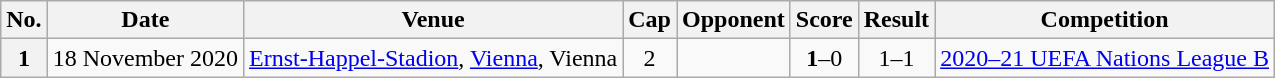<table class=wikitable style="text-align: left;" align=center>
<tr>
<th>No.</th>
<th>Date</th>
<th>Venue</th>
<th>Cap</th>
<th>Opponent</th>
<th>Score</th>
<th>Result</th>
<th>Competition</th>
</tr>
<tr>
<th align=center>1</th>
<td>18 November 2020</td>
<td><a href='#'>Ernst-Happel-Stadion</a>, <a href='#'>Vienna</a>,  Vienna</td>
<td align=center>2</td>
<td></td>
<td align=center><strong>1</strong>–0</td>
<td align=center>1–1</td>
<td rowspan=1><a href='#'>2020–21 UEFA Nations League B</a></td>
</tr>
</table>
